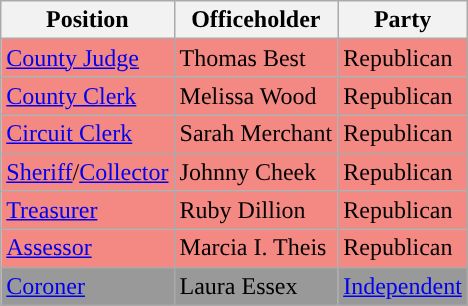<table class="wikitable">
<tr>
<th>Position</th>
<th>Officeholder</th>
<th>Party</th>
</tr>
<tr style="background-color:#F48882;">
<td><a href='#'>County Judge</a></td>
<td>Thomas Best</td>
<td>Republican</td>
</tr>
<tr style="background-color:#F48882;">
<td><a href='#'>County Clerk</a></td>
<td>Melissa Wood</td>
<td>Republican</td>
</tr>
<tr style="background-color:#F48882;">
<td><a href='#'>Circuit Clerk</a></td>
<td>Sarah Merchant</td>
<td>Republican</td>
</tr>
<tr style="background-color:#F48882;">
<td><a href='#'>Sheriff</a>/<a href='#'>Collector</a></td>
<td>Johnny Cheek</td>
<td>Republican</td>
</tr>
<tr style="background-color:#F48882;">
<td><a href='#'>Treasurer</a></td>
<td>Ruby Dillion</td>
<td>Republican</td>
</tr>
<tr style="background-color:#F48882;">
<td><a href='#'>Assessor</a></td>
<td>Marcia I. Theis</td>
<td>Republican</td>
</tr>
<tr style="background-color:#999999;">
<td><a href='#'>Coroner</a></td>
<td>Laura Essex</td>
<td><a href='#'>Independent</a></td>
</tr>
</table>
